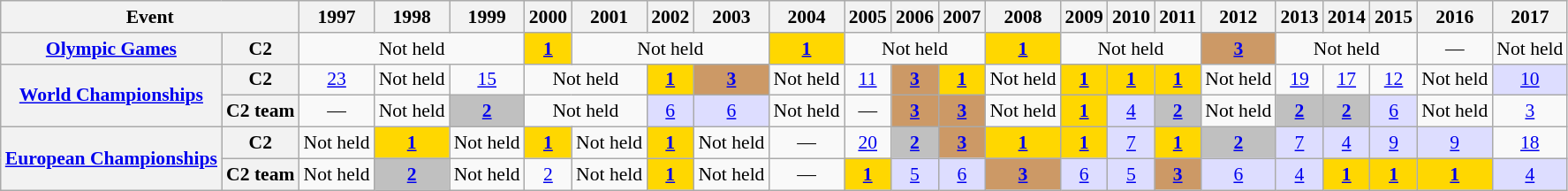<table class="wikitable plainrowheaders" style=font-size:90%>
<tr>
<th scope="col" colspan=2>Event</th>
<th scope="col">1997</th>
<th scope="col">1998</th>
<th scope="col">1999</th>
<th scope="col">2000</th>
<th scope="col">2001</th>
<th scope="col">2002</th>
<th scope="col">2003</th>
<th scope="col">2004</th>
<th scope="col">2005</th>
<th scope="col">2006</th>
<th scope="col">2007</th>
<th scope="col">2008</th>
<th scope="col">2009</th>
<th scope="col">2010</th>
<th scope="col">2011</th>
<th scope="col">2012</th>
<th scope="col">2013</th>
<th scope="col">2014</th>
<th scope="col">2015</th>
<th scope="col">2016</th>
<th scope="col">2017</th>
</tr>
<tr style="text-align:center;">
<th scope="row"><a href='#'>Olympic Games</a></th>
<th scope="row">C2</th>
<td colspan=3>Not held</td>
<td style="background:gold;"><a href='#'><strong>1</strong></a></td>
<td colspan=3>Not held</td>
<td style="background:gold;"><a href='#'><strong>1</strong></a></td>
<td colspan=3>Not held</td>
<td style="background:gold;"><a href='#'><strong>1</strong></a></td>
<td colspan=3>Not held</td>
<td style="background:#cc9966;"><a href='#'><strong>3</strong></a></td>
<td colspan=3>Not held</td>
<td>—</td>
<td>Not held</td>
</tr>
<tr style="text-align:center;">
<th scope="row" rowspan=2><a href='#'>World Championships</a></th>
<th scope="row">C2</th>
<td><a href='#'>23</a></td>
<td>Not held</td>
<td><a href='#'>15</a></td>
<td colspan=2>Not held</td>
<td style="background:gold;"><a href='#'><strong>1</strong></a></td>
<td style="background:#cc9966;"><a href='#'><strong>3</strong></a></td>
<td>Not held</td>
<td><a href='#'>11</a></td>
<td style="background:#cc9966;"><a href='#'><strong>3</strong></a></td>
<td style="background:gold;"><a href='#'><strong>1</strong></a></td>
<td>Not held</td>
<td style="background:gold;"><a href='#'><strong>1</strong></a></td>
<td style="background:gold;"><a href='#'><strong>1</strong></a></td>
<td style="background:gold;"><a href='#'><strong>1</strong></a></td>
<td>Not held</td>
<td><a href='#'>19</a></td>
<td><a href='#'>17</a></td>
<td><a href='#'>12</a></td>
<td>Not held</td>
<td style="background:#ddf;"><a href='#'>10</a></td>
</tr>
<tr style="text-align:center;">
<th scope="row">C2 team</th>
<td>—</td>
<td>Not held</td>
<td style="background:silver;"><a href='#'><strong>2</strong></a></td>
<td colspan=2>Not held</td>
<td style="background:#ddf;"><a href='#'>6</a></td>
<td style="background:#ddf;"><a href='#'>6</a></td>
<td>Not held</td>
<td>—</td>
<td style="background:#cc9966;"><a href='#'><strong>3</strong></a></td>
<td style="background:#cc9966;"><a href='#'><strong>3</strong></a></td>
<td>Not held</td>
<td style="background:gold;"><a href='#'><strong>1</strong></a></td>
<td style="background:#ddf;"><a href='#'>4</a></td>
<td style="background:silver;"><a href='#'><strong>2</strong></a></td>
<td>Not held</td>
<td style="background:silver;"><a href='#'><strong>2</strong></a></td>
<td style="background:silver;"><a href='#'><strong>2</strong></a></td>
<td style="background:#ddf;"><a href='#'>6</a></td>
<td>Not held</td>
<td><a href='#'>3</a></td>
</tr>
<tr style="text-align:center;">
<th scope="row" rowspan=2><a href='#'>European Championships</a></th>
<th scope="row">C2</th>
<td>Not held</td>
<td style="background:gold;"><a href='#'><strong>1</strong></a></td>
<td>Not held</td>
<td style="background:gold;"><a href='#'><strong>1</strong></a></td>
<td>Not held</td>
<td style="background:gold;"><a href='#'><strong>1</strong></a></td>
<td>Not held</td>
<td>—</td>
<td><a href='#'>20</a></td>
<td style="background:silver;"><a href='#'><strong>2</strong></a></td>
<td style="background:#cc9966;"><a href='#'><strong>3</strong></a></td>
<td style="background:gold;"><a href='#'><strong>1</strong></a></td>
<td style="background:gold;"><a href='#'><strong>1</strong></a></td>
<td style="background:#ddf;"><a href='#'>7</a></td>
<td style="background:gold;"><a href='#'><strong>1</strong></a></td>
<td style="background:silver;"><a href='#'><strong>2</strong></a></td>
<td style="background:#ddf;"><a href='#'>7</a></td>
<td style="background:#ddf;"><a href='#'>4</a></td>
<td style="background:#ddf;"><a href='#'>9</a></td>
<td style="background:#ddf;"><a href='#'>9</a></td>
<td><a href='#'>18</a></td>
</tr>
<tr style="text-align:center;">
<th scope="row">C2 team</th>
<td>Not held</td>
<td style="background:silver;"><a href='#'><strong>2</strong></a></td>
<td>Not held</td>
<td><a href='#'>2</a></td>
<td>Not held</td>
<td style="background:gold;"><a href='#'><strong>1</strong></a></td>
<td>Not held</td>
<td>—</td>
<td style="background:gold;"><a href='#'><strong>1</strong></a></td>
<td style="background:#ddf;"><a href='#'>5</a></td>
<td style="background:#ddf;"><a href='#'>6</a></td>
<td style="background:#cc9966;"><a href='#'><strong>3</strong></a></td>
<td style="background:#ddf;"><a href='#'>6</a></td>
<td style="background:#ddf;"><a href='#'>5</a></td>
<td style="background:#cc9966;"><a href='#'><strong>3</strong></a></td>
<td style="background:#ddf;"><a href='#'>6</a></td>
<td style="background:#ddf;"><a href='#'>4</a></td>
<td style="background:gold;"><a href='#'><strong>1</strong></a></td>
<td style="background:gold;"><a href='#'><strong>1</strong></a></td>
<td style="background:gold;"><a href='#'><strong>1</strong></a></td>
<td style="background:#ddf;"><a href='#'>4</a></td>
</tr>
</table>
